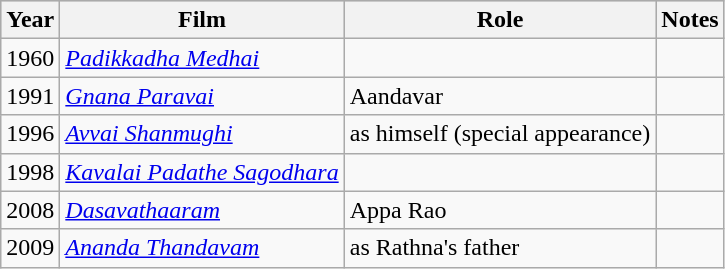<table class="wikitable">
<tr style="background:#ccc; text-align:center;">
<th>Year</th>
<th>Film</th>
<th>Role</th>
<th>Notes</th>
</tr>
<tr>
<td>1960</td>
<td><em><a href='#'>Padikkadha Medhai</a></em></td>
<td></td>
<td></td>
</tr>
<tr>
<td>1991</td>
<td><em><a href='#'>Gnana Paravai</a></em></td>
<td>Aandavar</td>
<td></td>
</tr>
<tr>
<td>1996</td>
<td><em><a href='#'>Avvai Shanmughi</a></em></td>
<td>as himself (special appearance)</td>
<td></td>
</tr>
<tr>
<td>1998</td>
<td><em><a href='#'>Kavalai Padathe Sagodhara</a></em></td>
<td></td>
<td></td>
</tr>
<tr>
<td>2008</td>
<td><em><a href='#'>Dasavathaaram</a></em></td>
<td>Appa Rao</td>
<td></td>
</tr>
<tr>
<td>2009</td>
<td><em><a href='#'>Ananda Thandavam</a></em></td>
<td>as Rathna's father</td>
<td></td>
</tr>
</table>
